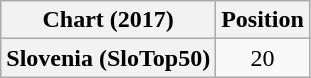<table class="wikitable plainrowheaders" style="text-align:center;">
<tr>
<th>Chart (2017)</th>
<th>Position</th>
</tr>
<tr>
<th scope="row">Slovenia (SloTop50)</th>
<td align=center>20</td>
</tr>
</table>
